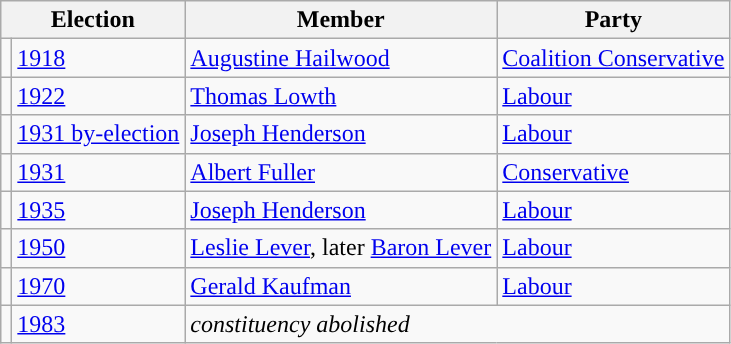<table class="wikitable">
<tr>
<th colspan="2">Election</th>
<th>Member</th>
<th>Party</th>
</tr>
<tr>
<td style="color:inherit;background-color: "></td>
<td><a href='#'>1918</a></td>
<td><a href='#'>Augustine Hailwood</a></td>
<td><a href='#'>Coalition Conservative</a></td>
</tr>
<tr>
<td style="color:inherit;background-color: "></td>
<td><a href='#'>1922</a></td>
<td><a href='#'>Thomas Lowth</a></td>
<td><a href='#'>Labour</a></td>
</tr>
<tr>
<td style="color:inherit;background-color: "></td>
<td><a href='#'>1931 by-election</a></td>
<td><a href='#'>Joseph Henderson</a></td>
<td><a href='#'>Labour</a></td>
</tr>
<tr>
<td style="color:inherit;background-color: "></td>
<td><a href='#'>1931</a></td>
<td><a href='#'>Albert Fuller</a></td>
<td><a href='#'>Conservative</a></td>
</tr>
<tr>
<td style="color:inherit;background-color: "></td>
<td><a href='#'>1935</a></td>
<td><a href='#'>Joseph Henderson</a></td>
<td><a href='#'>Labour</a></td>
</tr>
<tr>
<td style="color:inherit;background-color: "></td>
<td><a href='#'>1950</a></td>
<td><a href='#'>Leslie Lever</a>, later <a href='#'>Baron Lever</a></td>
<td><a href='#'>Labour</a></td>
</tr>
<tr>
<td style="color:inherit;background-color: "></td>
<td><a href='#'>1970</a></td>
<td><a href='#'>Gerald Kaufman</a></td>
<td><a href='#'>Labour</a></td>
</tr>
<tr>
<td></td>
<td><a href='#'>1983</a></td>
<td colspan="2"><em>constituency abolished</em></td>
</tr>
</table>
